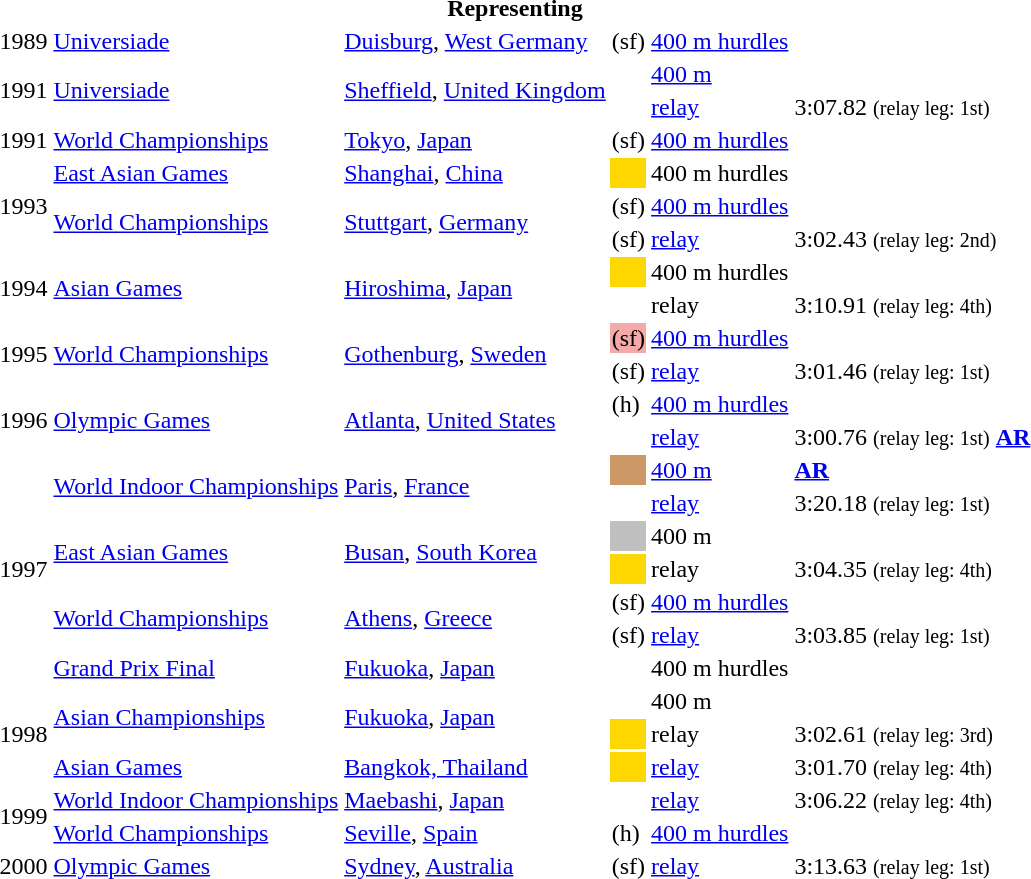<table>
<tr>
<th colspan="6">Representing </th>
</tr>
<tr>
<td>1989</td>
<td><a href='#'>Universiade</a></td>
<td><a href='#'>Duisburg</a>, <a href='#'>West Germany</a></td>
<td> (sf)</td>
<td><a href='#'>400 m hurdles</a></td>
<td></td>
</tr>
<tr>
<td rowspan=2>1991</td>
<td rowspan=2><a href='#'>Universiade</a></td>
<td rowspan=2><a href='#'>Sheffield</a>, <a href='#'>United Kingdom</a></td>
<td></td>
<td><a href='#'>400 m</a></td>
<td></td>
</tr>
<tr>
<td></td>
<td><a href='#'> relay</a></td>
<td>3:07.82 <small>(relay leg: 1st)</small></td>
</tr>
<tr>
<td>1991</td>
<td><a href='#'>World Championships</a></td>
<td><a href='#'>Tokyo</a>, <a href='#'>Japan</a></td>
<td> (sf)</td>
<td><a href='#'>400 m hurdles</a></td>
<td></td>
</tr>
<tr>
<td rowspan=3>1993</td>
<td><a href='#'>East Asian Games</a></td>
<td><a href='#'>Shanghai</a>, <a href='#'>China</a></td>
<td bgcolor=gold></td>
<td>400 m hurdles</td>
<td></td>
</tr>
<tr>
<td rowspan=2><a href='#'>World Championships</a></td>
<td rowspan=2><a href='#'>Stuttgart</a>, <a href='#'>Germany</a></td>
<td> (sf)</td>
<td><a href='#'>400 m hurdles</a></td>
<td></td>
</tr>
<tr>
<td> (sf)</td>
<td><a href='#'> relay</a></td>
<td>3:02.43 <small>(relay leg: 2nd)</small></td>
</tr>
<tr>
<td rowspan=2>1994</td>
<td rowspan=2><a href='#'>Asian Games</a></td>
<td rowspan=2><a href='#'>Hiroshima</a>, <a href='#'>Japan</a></td>
<td bgcolor="gold"></td>
<td>400 m hurdles</td>
<td></td>
</tr>
<tr>
<td></td>
<td> relay</td>
<td>3:10.91 <small>(relay leg: 4th)</small></td>
</tr>
<tr>
<td rowspan=2>1995</td>
<td rowspan=2><a href='#'>World Championships</a></td>
<td rowspan=2><a href='#'>Gothenburg</a>, <a href='#'>Sweden</a></td>
<td style="background:#F5A9A9;"> (sf)</td>
<td><a href='#'>400 m hurdles</a></td>
<td></td>
</tr>
<tr>
<td> (sf)</td>
<td><a href='#'> relay</a></td>
<td>3:01.46 <small>(relay leg: 1st)</small></td>
</tr>
<tr>
<td rowspan=2>1996</td>
<td rowspan=2><a href='#'>Olympic Games</a></td>
<td rowspan=2><a href='#'>Atlanta</a>, <a href='#'>United States</a></td>
<td> (h)</td>
<td><a href='#'>400 m hurdles</a></td>
<td></td>
</tr>
<tr>
<td></td>
<td><a href='#'> relay</a></td>
<td>3:00.76 <small>(relay leg: 1st)</small> <strong><a href='#'>AR</a></strong></td>
</tr>
<tr>
<td rowspan=7>1997</td>
<td rowspan=2><a href='#'>World Indoor Championships</a></td>
<td rowspan=2><a href='#'>Paris</a>, <a href='#'>France</a></td>
<td bgcolor=cc9966></td>
<td><a href='#'>400 m</a></td>
<td> <strong><a href='#'>AR</a></strong></td>
</tr>
<tr>
<td></td>
<td><a href='#'> relay</a></td>
<td>3:20.18 <small>(relay leg: 1st)</small></td>
</tr>
<tr>
<td rowspan=2><a href='#'>East Asian Games</a></td>
<td rowspan=2><a href='#'>Busan</a>, <a href='#'>South Korea</a></td>
<td bgcolor="silver"></td>
<td>400 m</td>
<td></td>
</tr>
<tr>
<td bgcolor="gold"></td>
<td> relay</td>
<td>3:04.35 <small>(relay leg: 4th)</small></td>
</tr>
<tr>
<td rowspan=2><a href='#'>World Championships</a></td>
<td rowspan=2><a href='#'>Athens</a>, <a href='#'>Greece</a></td>
<td> (sf)</td>
<td><a href='#'>400 m hurdles</a></td>
<td></td>
</tr>
<tr>
<td> (sf)</td>
<td><a href='#'> relay</a></td>
<td>3:03.85 <small>(relay leg: 1st)</small></td>
</tr>
<tr>
<td><a href='#'>Grand Prix Final</a></td>
<td><a href='#'>Fukuoka</a>, <a href='#'>Japan</a></td>
<td></td>
<td>400 m hurdles</td>
<td></td>
</tr>
<tr>
<td rowspan=3>1998</td>
<td rowspan=2><a href='#'>Asian Championships</a></td>
<td rowspan=2><a href='#'>Fukuoka</a>, <a href='#'>Japan</a></td>
<td></td>
<td>400 m</td>
<td></td>
</tr>
<tr>
<td bgcolor="gold"></td>
<td> relay</td>
<td>3:02.61 <small>(relay leg: 3rd)</small></td>
</tr>
<tr>
<td><a href='#'>Asian Games</a></td>
<td><a href='#'>Bangkok, Thailand</a></td>
<td bgcolor="gold"></td>
<td><a href='#'> relay</a></td>
<td>3:01.70 <small>(relay leg: 4th)</small></td>
</tr>
<tr>
<td rowspan=2>1999</td>
<td><a href='#'>World Indoor Championships</a></td>
<td><a href='#'>Maebashi</a>, <a href='#'>Japan</a></td>
<td></td>
<td><a href='#'> relay</a></td>
<td>3:06.22 <small>(relay leg: 4th)</small></td>
</tr>
<tr>
<td><a href='#'>World Championships</a></td>
<td><a href='#'>Seville</a>, <a href='#'>Spain</a></td>
<td> (h)</td>
<td><a href='#'>400 m hurdles</a></td>
<td></td>
</tr>
<tr>
<td>2000</td>
<td><a href='#'>Olympic Games</a></td>
<td><a href='#'>Sydney</a>, <a href='#'>Australia</a></td>
<td> (sf)</td>
<td><a href='#'> relay</a></td>
<td>3:13.63 <small>(relay leg: 1st)</small></td>
</tr>
</table>
